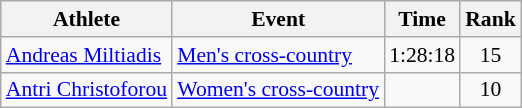<table class="wikitable" style="font-size:90%;">
<tr>
<th>Athlete</th>
<th>Event</th>
<th>Time</th>
<th>Rank</th>
</tr>
<tr align=center>
<td align=left><a href='#'>Andreas Miltiadis</a></td>
<td align=left><a href='#'>Men's cross-country</a></td>
<td>1:28:18</td>
<td>15</td>
</tr>
<tr align=center>
<td align=left><a href='#'>Antri Christoforou</a></td>
<td align=left><a href='#'>Women's cross-country</a></td>
<td></td>
<td>10</td>
</tr>
</table>
